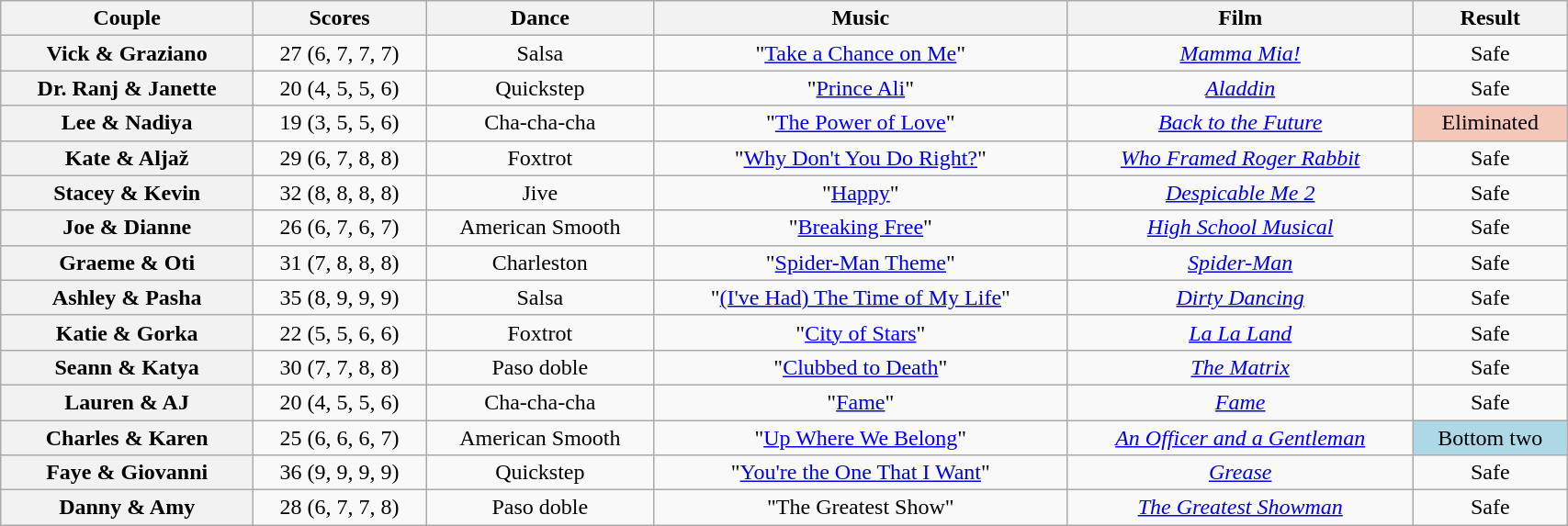<table class="wikitable sortable" style="text-align:center; width:90%">
<tr>
<th scope="col">Couple</th>
<th scope="col">Scores</th>
<th scope="col" class="unsortable">Dance</th>
<th scope="col" class="unsortable">Music</th>
<th scope="col" class="unsortable">Film</th>
<th scope="col" class="unsortable">Result</th>
</tr>
<tr>
<th scope="row">Vick & Graziano</th>
<td>27 (6, 7, 7, 7)</td>
<td>Salsa</td>
<td>"<a href='#'>Take a Chance on Me</a>"</td>
<td><em><a href='#'>Mamma Mia!</a></em></td>
<td>Safe</td>
</tr>
<tr>
<th scope="row">Dr. Ranj & Janette</th>
<td>20 (4, 5, 5, 6)</td>
<td>Quickstep</td>
<td>"<a href='#'>Prince Ali</a>"</td>
<td><em><a href='#'>Aladdin</a></em></td>
<td>Safe</td>
</tr>
<tr>
<th scope="row">Lee & Nadiya</th>
<td>19 (3, 5, 5, 6)</td>
<td>Cha-cha-cha</td>
<td>"<a href='#'>The Power of Love</a>"</td>
<td><em><a href='#'>Back to the Future</a></em></td>
<td bgcolor="f4c7b8">Eliminated</td>
</tr>
<tr>
<th scope="row">Kate & Aljaž</th>
<td>29 (6, 7, 8, 8)</td>
<td>Foxtrot</td>
<td>"<a href='#'>Why Don't You Do Right?</a>"</td>
<td><em><a href='#'>Who Framed Roger Rabbit</a></em></td>
<td>Safe</td>
</tr>
<tr>
<th scope="row">Stacey & Kevin</th>
<td>32 (8, 8, 8, 8)</td>
<td>Jive</td>
<td>"<a href='#'>Happy</a>"</td>
<td><em><a href='#'>Despicable Me 2</a></em></td>
<td>Safe</td>
</tr>
<tr>
<th scope="row">Joe & Dianne</th>
<td>26 (6, 7, 6, 7)</td>
<td>American Smooth</td>
<td>"<a href='#'>Breaking Free</a>"</td>
<td><em><a href='#'>High School Musical</a></em></td>
<td>Safe</td>
</tr>
<tr>
<th scope="row">Graeme & Oti</th>
<td>31 (7, 8, 8, 8)</td>
<td>Charleston</td>
<td>"<a href='#'>Spider-Man Theme</a>"</td>
<td><em><a href='#'>Spider-Man</a></em></td>
<td>Safe</td>
</tr>
<tr>
<th scope="row">Ashley & Pasha</th>
<td>35 (8, 9, 9, 9)</td>
<td>Salsa</td>
<td>"<a href='#'>(I've Had) The Time of My Life</a>"</td>
<td><em><a href='#'>Dirty Dancing</a></em></td>
<td>Safe</td>
</tr>
<tr>
<th scope="row">Katie & Gorka</th>
<td>22 (5, 5, 6, 6)</td>
<td>Foxtrot</td>
<td>"<a href='#'>City of Stars</a>"</td>
<td><em><a href='#'>La La Land</a></em></td>
<td>Safe</td>
</tr>
<tr>
<th scope="row">Seann & Katya</th>
<td>30 (7, 7, 8, 8)</td>
<td>Paso doble</td>
<td>"<a href='#'>Clubbed to Death</a>"</td>
<td><em><a href='#'>The Matrix</a></em></td>
<td>Safe</td>
</tr>
<tr>
<th scope="row">Lauren & AJ</th>
<td>20 (4, 5, 5, 6)</td>
<td>Cha-cha-cha</td>
<td>"<a href='#'>Fame</a>"</td>
<td><em><a href='#'>Fame</a></em></td>
<td>Safe</td>
</tr>
<tr>
<th scope="row">Charles & Karen</th>
<td>25 (6, 6, 6, 7)</td>
<td>American Smooth</td>
<td>"<a href='#'>Up Where We Belong</a>"</td>
<td><em><a href='#'>An Officer and a Gentleman</a></em></td>
<td bgcolor="lightblue">Bottom two</td>
</tr>
<tr>
<th scope="row">Faye & Giovanni</th>
<td>36 (9, 9, 9, 9)</td>
<td>Quickstep</td>
<td>"<a href='#'>You're the One That I Want</a>"</td>
<td><em><a href='#'>Grease</a></em></td>
<td>Safe</td>
</tr>
<tr>
<th scope="row">Danny & Amy</th>
<td>28 (6, 7, 7, 8)</td>
<td>Paso doble</td>
<td>"The Greatest Show"</td>
<td><em><a href='#'>The Greatest Showman</a></em></td>
<td>Safe</td>
</tr>
</table>
